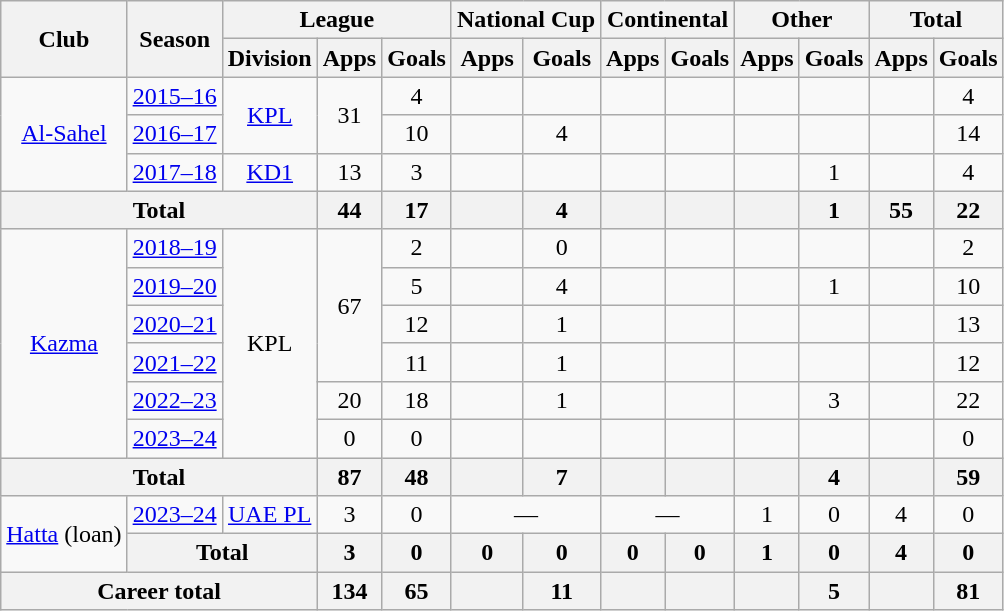<table class="wikitable" style="text-align:center">
<tr>
<th rowspan="2">Club</th>
<th rowspan="2">Season</th>
<th colspan="3">League</th>
<th colspan="2">National Cup</th>
<th colspan="2">Continental</th>
<th colspan="2">Other</th>
<th colspan="2">Total</th>
</tr>
<tr>
<th>Division</th>
<th>Apps</th>
<th>Goals</th>
<th>Apps</th>
<th>Goals</th>
<th>Apps</th>
<th>Goals</th>
<th>Apps</th>
<th>Goals</th>
<th>Apps</th>
<th>Goals</th>
</tr>
<tr>
<td rowspan="3"><a href='#'>Al-Sahel</a></td>
<td><a href='#'>2015–16</a></td>
<td rowspan="2"><a href='#'>KPL</a></td>
<td rowspan="2">31</td>
<td>4</td>
<td></td>
<td></td>
<td></td>
<td></td>
<td></td>
<td></td>
<td></td>
<td>4</td>
</tr>
<tr>
<td><a href='#'>2016–17</a></td>
<td>10</td>
<td></td>
<td>4</td>
<td></td>
<td></td>
<td></td>
<td></td>
<td></td>
<td>14</td>
</tr>
<tr>
<td><a href='#'>2017–18</a></td>
<td><a href='#'>KD1</a></td>
<td>13</td>
<td>3</td>
<td></td>
<td></td>
<td></td>
<td></td>
<td></td>
<td>1</td>
<td></td>
<td>4</td>
</tr>
<tr>
<th colspan="3">Total</th>
<th>44</th>
<th>17</th>
<th></th>
<th>4</th>
<th></th>
<th></th>
<th></th>
<th>1</th>
<th>55</th>
<th>22</th>
</tr>
<tr>
<td rowspan="6"><a href='#'>Kazma</a></td>
<td><a href='#'>2018–19</a></td>
<td rowspan="6">KPL</td>
<td rowspan="4">67</td>
<td>2</td>
<td></td>
<td>0</td>
<td></td>
<td></td>
<td></td>
<td></td>
<td></td>
<td>2</td>
</tr>
<tr>
<td><a href='#'>2019–20</a></td>
<td>5</td>
<td></td>
<td>4</td>
<td></td>
<td></td>
<td></td>
<td>1</td>
<td></td>
<td>10</td>
</tr>
<tr>
<td><a href='#'>2020–21</a></td>
<td>12</td>
<td></td>
<td>1</td>
<td></td>
<td></td>
<td></td>
<td></td>
<td></td>
<td>13</td>
</tr>
<tr>
<td><a href='#'>2021–22</a></td>
<td>11</td>
<td></td>
<td>1</td>
<td></td>
<td></td>
<td></td>
<td></td>
<td></td>
<td>12</td>
</tr>
<tr>
<td><a href='#'>2022–23</a></td>
<td>20</td>
<td>18</td>
<td></td>
<td>1</td>
<td></td>
<td></td>
<td></td>
<td>3</td>
<td></td>
<td>22</td>
</tr>
<tr>
<td><a href='#'>2023–24</a></td>
<td>0</td>
<td>0</td>
<td></td>
<td></td>
<td></td>
<td></td>
<td></td>
<td></td>
<td></td>
<td>0</td>
</tr>
<tr>
<th colspan="3">Total</th>
<th>87</th>
<th>48</th>
<th></th>
<th>7</th>
<th></th>
<th></th>
<th></th>
<th>4</th>
<th></th>
<th>59</th>
</tr>
<tr>
<td rowspan="2"><a href='#'>Hatta</a> (loan)</td>
<td><a href='#'>2023–24</a></td>
<td rowspan="1" valign="center"><a href='#'>UAE PL</a></td>
<td>3</td>
<td>0</td>
<td colspan="2">—</td>
<td colspan="2">—</td>
<td>1</td>
<td>0</td>
<td>4</td>
<td>0</td>
</tr>
<tr>
<th colspan="2">Total</th>
<th>3</th>
<th>0</th>
<th>0</th>
<th>0</th>
<th>0</th>
<th>0</th>
<th>1</th>
<th>0</th>
<th>4</th>
<th>0</th>
</tr>
<tr>
<th colspan="3">Career total</th>
<th>134</th>
<th>65</th>
<th></th>
<th>11</th>
<th></th>
<th></th>
<th></th>
<th>5</th>
<th></th>
<th>81</th>
</tr>
</table>
